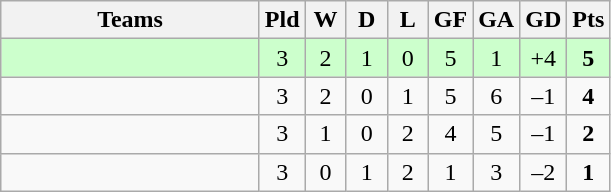<table class="wikitable" style="text-align: center;">
<tr>
<th width=165>Teams</th>
<th width=20>Pld</th>
<th width=20>W</th>
<th width=20>D</th>
<th width=20>L</th>
<th width=20>GF</th>
<th width=20>GA</th>
<th width=20>GD</th>
<th width=20>Pts</th>
</tr>
<tr align=center style="background:#ccffcc;">
<td style="text-align:left;"></td>
<td>3</td>
<td>2</td>
<td>1</td>
<td>0</td>
<td>5</td>
<td>1</td>
<td>+4</td>
<td><strong>5</strong></td>
</tr>
<tr align=center>
<td style="text-align:left;"></td>
<td>3</td>
<td>2</td>
<td>0</td>
<td>1</td>
<td>5</td>
<td>6</td>
<td>–1</td>
<td><strong>4</strong></td>
</tr>
<tr align=center>
<td style="text-align:left;"></td>
<td>3</td>
<td>1</td>
<td>0</td>
<td>2</td>
<td>4</td>
<td>5</td>
<td>–1</td>
<td><strong>2</strong></td>
</tr>
<tr align=center>
<td style="text-align:left;"></td>
<td>3</td>
<td>0</td>
<td>1</td>
<td>2</td>
<td>1</td>
<td>3</td>
<td>–2</td>
<td><strong>1</strong></td>
</tr>
</table>
